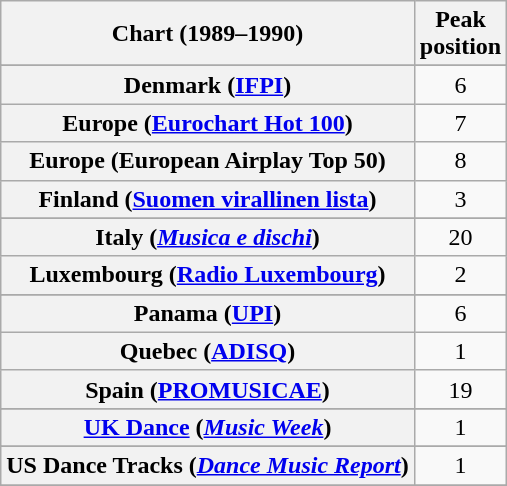<table class="wikitable sortable plainrowheaders" style="text-align:center">
<tr>
<th>Chart (1989–1990)</th>
<th>Peak<br>position</th>
</tr>
<tr>
</tr>
<tr>
</tr>
<tr>
</tr>
<tr>
<th scope="row">Denmark (<a href='#'>IFPI</a>)</th>
<td align="center">6</td>
</tr>
<tr>
<th scope="row">Europe (<a href='#'>Eurochart Hot 100</a>)</th>
<td align="center">7</td>
</tr>
<tr>
<th scope="row">Europe (European Airplay Top 50)</th>
<td align="center">8</td>
</tr>
<tr>
<th scope="row">Finland (<a href='#'>Suomen virallinen lista</a>)</th>
<td align="center">3</td>
</tr>
<tr>
</tr>
<tr>
</tr>
<tr>
<th scope="row">Italy (<em><a href='#'>Musica e dischi</a></em>)</th>
<td align="center">20</td>
</tr>
<tr>
<th scope="row">Luxembourg (<a href='#'>Radio Luxembourg</a>)</th>
<td align="center">2</td>
</tr>
<tr>
</tr>
<tr>
</tr>
<tr>
</tr>
<tr>
<th scope="row">Panama (<a href='#'>UPI</a>)</th>
<td align="center">6</td>
</tr>
<tr>
<th scope="row">Quebec (<a href='#'>ADISQ</a>)</th>
<td align="center">1</td>
</tr>
<tr>
<th scope="row">Spain (<a href='#'>PROMUSICAE</a>)</th>
<td align="center">19</td>
</tr>
<tr>
</tr>
<tr>
</tr>
<tr>
<th scope="row"><a href='#'>UK Dance</a> (<em><a href='#'>Music Week</a></em>)</th>
<td align="center">1</td>
</tr>
<tr>
</tr>
<tr>
</tr>
<tr>
</tr>
<tr>
</tr>
<tr>
<th scope="row">US Dance Tracks (<em><a href='#'>Dance Music Report</a></em>)</th>
<td>1</td>
</tr>
<tr>
</tr>
</table>
